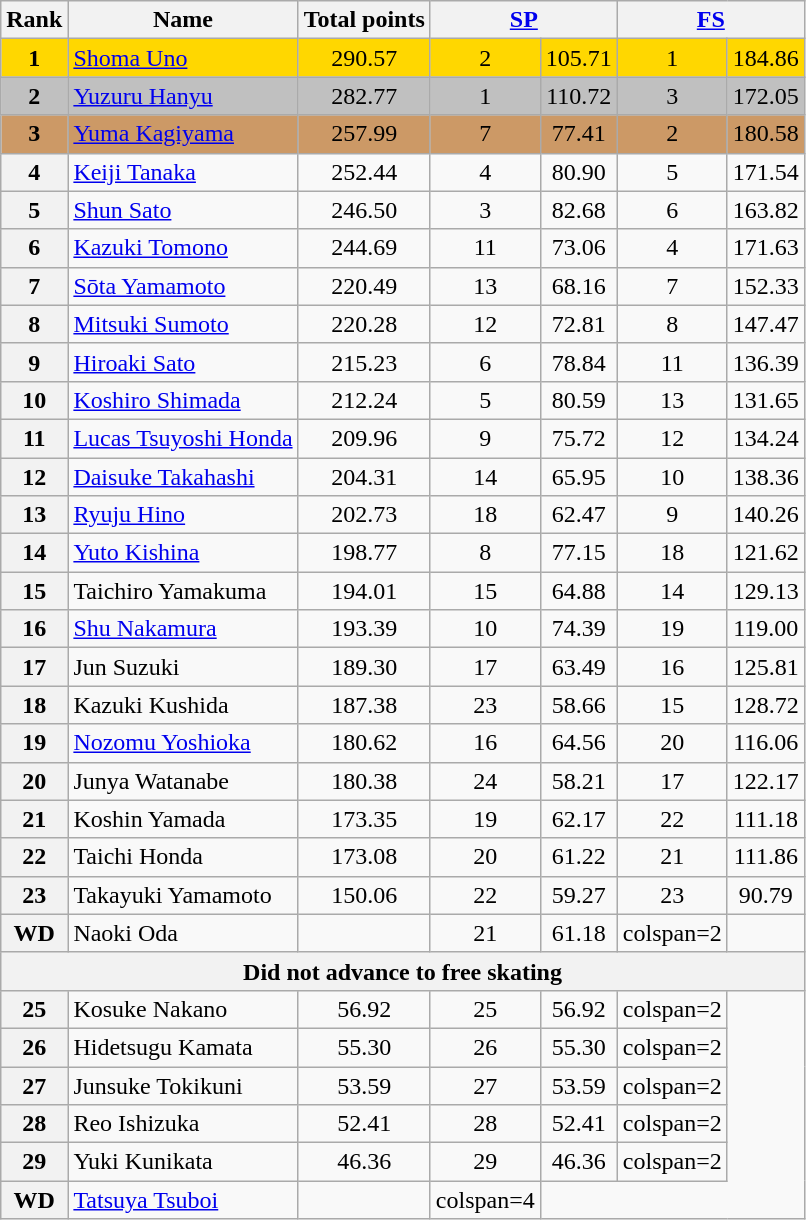<table class="wikitable sortable">
<tr>
<th>Rank</th>
<th>Name</th>
<th>Total points</th>
<th colspan="2" width="80px"><a href='#'>SP</a></th>
<th colspan="2" width="80px"><a href='#'>FS</a></th>
</tr>
<tr bgcolor="gold">
<td align="center"><strong>1</strong></td>
<td><a href='#'>Shoma Uno</a></td>
<td align="center">290.57</td>
<td align="center">2</td>
<td align="center">105.71</td>
<td align="center">1</td>
<td align="center">184.86</td>
</tr>
<tr bgcolor="silver">
<td align="center"><strong>2</strong></td>
<td><a href='#'>Yuzuru Hanyu</a></td>
<td align="center">282.77</td>
<td align="center">1</td>
<td align="center">110.72</td>
<td align="center">3</td>
<td align="center">172.05</td>
</tr>
<tr bgcolor="cc9966">
<td align="center"><strong>3</strong></td>
<td><a href='#'>Yuma Kagiyama</a></td>
<td align="center">257.99</td>
<td align="center">7</td>
<td align="center">77.41</td>
<td align="center">2</td>
<td align="center">180.58</td>
</tr>
<tr>
<th>4</th>
<td><a href='#'>Keiji Tanaka</a></td>
<td align="center">252.44</td>
<td align="center">4</td>
<td align="center">80.90</td>
<td align="center">5</td>
<td align="center">171.54</td>
</tr>
<tr>
<th>5</th>
<td><a href='#'>Shun Sato</a></td>
<td align="center">246.50</td>
<td align="center">3</td>
<td align="center">82.68</td>
<td align="center">6</td>
<td align="center">163.82</td>
</tr>
<tr>
<th>6</th>
<td><a href='#'>Kazuki Tomono</a></td>
<td align="center">244.69</td>
<td align="center">11</td>
<td align="center">73.06</td>
<td align="center">4</td>
<td align="center">171.63</td>
</tr>
<tr>
<th>7</th>
<td><a href='#'>Sōta Yamamoto</a></td>
<td align="center">220.49</td>
<td align="center">13</td>
<td align="center">68.16</td>
<td align="center">7</td>
<td align="center">152.33</td>
</tr>
<tr>
<th>8</th>
<td><a href='#'>Mitsuki Sumoto</a></td>
<td align="center">220.28</td>
<td align="center">12</td>
<td align="center">72.81</td>
<td align="center">8</td>
<td align="center">147.47</td>
</tr>
<tr>
<th>9</th>
<td><a href='#'>Hiroaki Sato</a></td>
<td align="center">215.23</td>
<td align="center">6</td>
<td align="center">78.84</td>
<td align="center">11</td>
<td align="center">136.39</td>
</tr>
<tr>
<th>10</th>
<td><a href='#'>Koshiro Shimada</a></td>
<td align="center">212.24</td>
<td align="center">5</td>
<td align="center">80.59</td>
<td align="center">13</td>
<td align="center">131.65</td>
</tr>
<tr>
<th>11</th>
<td><a href='#'>Lucas Tsuyoshi Honda</a></td>
<td align="center">209.96</td>
<td align="center">9</td>
<td align="center">75.72</td>
<td align="center">12</td>
<td align="center">134.24</td>
</tr>
<tr>
<th>12</th>
<td><a href='#'>Daisuke Takahashi</a></td>
<td align="center">204.31</td>
<td align="center">14</td>
<td align="center">65.95</td>
<td align="center">10</td>
<td align="center">138.36</td>
</tr>
<tr>
<th>13</th>
<td><a href='#'>Ryuju Hino</a></td>
<td align="center">202.73</td>
<td align="center">18</td>
<td align="center">62.47</td>
<td align="center">9</td>
<td align="center">140.26</td>
</tr>
<tr>
<th>14</th>
<td><a href='#'>Yuto Kishina</a></td>
<td align="center">198.77</td>
<td align="center">8</td>
<td align="center">77.15</td>
<td align="center">18</td>
<td align="center">121.62</td>
</tr>
<tr>
<th>15</th>
<td>Taichiro Yamakuma</td>
<td align="center">194.01</td>
<td align="center">15</td>
<td align="center">64.88</td>
<td align="center">14</td>
<td align="center">129.13</td>
</tr>
<tr>
<th>16</th>
<td><a href='#'>Shu Nakamura</a></td>
<td align="center">193.39</td>
<td align="center">10</td>
<td align="center">74.39</td>
<td align="center">19</td>
<td align="center">119.00</td>
</tr>
<tr>
<th>17</th>
<td>Jun Suzuki</td>
<td align="center">189.30</td>
<td align="center">17</td>
<td align="center">63.49</td>
<td align="center">16</td>
<td align="center">125.81</td>
</tr>
<tr>
<th>18</th>
<td>Kazuki Kushida</td>
<td align="center">187.38</td>
<td align="center">23</td>
<td align="center">58.66</td>
<td align="center">15</td>
<td align="center">128.72</td>
</tr>
<tr>
<th>19</th>
<td><a href='#'>Nozomu Yoshioka</a></td>
<td align="center">180.62</td>
<td align="center">16</td>
<td align="center">64.56</td>
<td align="center">20</td>
<td align="center">116.06</td>
</tr>
<tr>
<th>20</th>
<td>Junya Watanabe</td>
<td align="center">180.38</td>
<td align="center">24</td>
<td align="center">58.21</td>
<td align="center">17</td>
<td align="center">122.17</td>
</tr>
<tr>
<th>21</th>
<td>Koshin Yamada</td>
<td align="center">173.35</td>
<td align="center">19</td>
<td align="center">62.17</td>
<td align="center">22</td>
<td align="center">111.18</td>
</tr>
<tr>
<th>22</th>
<td>Taichi Honda</td>
<td align="center">173.08</td>
<td align="center">20</td>
<td align="center">61.22</td>
<td align="center">21</td>
<td align="center">111.86</td>
</tr>
<tr>
<th>23</th>
<td>Takayuki Yamamoto</td>
<td align="center">150.06</td>
<td align="center">22</td>
<td align="center">59.27</td>
<td align="center">23</td>
<td align="center">90.79</td>
</tr>
<tr>
<th>WD</th>
<td>Naoki Oda</td>
<td></td>
<td align="center">21</td>
<td align="center">61.18</td>
<td>colspan=2 </td>
</tr>
<tr>
<th colspan=7>Did not advance to free skating</th>
</tr>
<tr>
<th>25</th>
<td>Kosuke Nakano</td>
<td align="center">56.92</td>
<td align="center">25</td>
<td align="center">56.92</td>
<td>colspan=2 </td>
</tr>
<tr>
<th>26</th>
<td>Hidetsugu Kamata</td>
<td align="center">55.30</td>
<td align="center">26</td>
<td align="center">55.30</td>
<td>colspan=2 </td>
</tr>
<tr>
<th>27</th>
<td>Junsuke Tokikuni</td>
<td align=center>53.59</td>
<td align=center>27</td>
<td align=center>53.59</td>
<td>colspan=2 </td>
</tr>
<tr>
<th>28</th>
<td>Reo Ishizuka</td>
<td align=center>52.41</td>
<td align=center>28</td>
<td align=center>52.41</td>
<td>colspan=2 </td>
</tr>
<tr>
<th>29</th>
<td>Yuki Kunikata</td>
<td align="center">46.36</td>
<td align="center">29</td>
<td align="center">46.36</td>
<td>colspan=2 </td>
</tr>
<tr>
<th>WD</th>
<td><a href='#'>Tatsuya Tsuboi</a></td>
<td></td>
<td>colspan=4 </td>
</tr>
</table>
